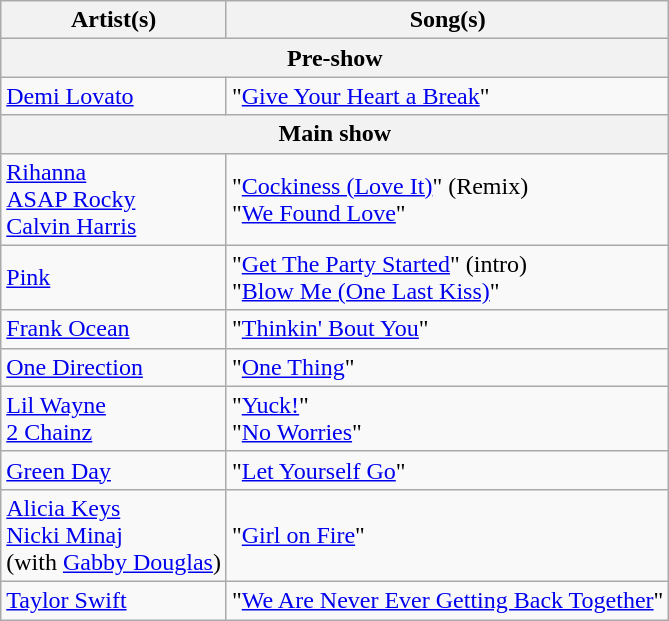<table class="wikitable">
<tr>
<th>Artist(s)</th>
<th>Song(s)</th>
</tr>
<tr>
<th colspan=2>Pre-show</th>
</tr>
<tr>
<td><a href='#'>Demi Lovato</a></td>
<td>"<a href='#'>Give Your Heart a Break</a>"</td>
</tr>
<tr>
<th colspan=2>Main show</th>
</tr>
<tr>
<td><a href='#'>Rihanna</a><br><a href='#'>ASAP Rocky</a><br><a href='#'>Calvin Harris</a></td>
<td>"<a href='#'>Cockiness (Love It)</a>" (Remix)<br>"<a href='#'>We Found Love</a>"</td>
</tr>
<tr>
<td><a href='#'>Pink</a></td>
<td>"<a href='#'>Get The Party Started</a>" (intro)<br>"<a href='#'>Blow Me (One Last Kiss)</a>"</td>
</tr>
<tr>
<td><a href='#'>Frank Ocean</a></td>
<td>"<a href='#'>Thinkin' Bout You</a>"</td>
</tr>
<tr>
<td><a href='#'>One Direction</a></td>
<td>"<a href='#'>One Thing</a>"</td>
</tr>
<tr>
<td><a href='#'>Lil Wayne</a><br><a href='#'>2 Chainz</a></td>
<td>"<a href='#'>Yuck!</a>"<br>"<a href='#'>No Worries</a>"</td>
</tr>
<tr>
<td><a href='#'>Green Day</a></td>
<td>"<a href='#'>Let Yourself Go</a>"</td>
</tr>
<tr>
<td><a href='#'>Alicia Keys</a><br><a href='#'>Nicki Minaj</a><br>(with <a href='#'>Gabby Douglas</a>)</td>
<td>"<a href='#'>Girl on Fire</a>"</td>
</tr>
<tr>
<td><a href='#'>Taylor Swift</a></td>
<td>"<a href='#'>We Are Never Ever Getting Back Together</a>"</td>
</tr>
</table>
